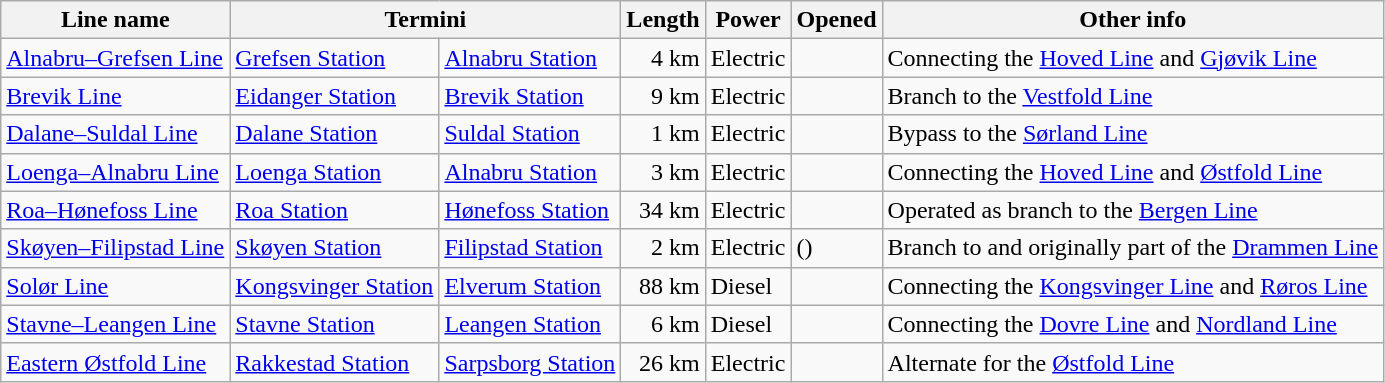<table class="wikitable sortable">
<tr>
<th>Line name</th>
<th colspan=2>Termini</th>
<th>Length</th>
<th>Power</th>
<th>Opened</th>
<th>Other info</th>
</tr>
<tr>
<td><a href='#'>Alnabru–Grefsen Line</a></td>
<td><a href='#'>Grefsen Station</a></td>
<td><a href='#'>Alnabru Station</a></td>
<td align="right">4 km</td>
<td>Electric</td>
<td></td>
<td>Connecting the <a href='#'>Hoved Line</a> and <a href='#'>Gjøvik Line</a></td>
</tr>
<tr>
<td><a href='#'>Brevik Line</a></td>
<td><a href='#'>Eidanger Station</a></td>
<td><a href='#'>Brevik Station</a></td>
<td align="right">9 km</td>
<td>Electric</td>
<td></td>
<td>Branch to the <a href='#'>Vestfold Line</a></td>
</tr>
<tr>
<td><a href='#'>Dalane–Suldal Line</a></td>
<td><a href='#'>Dalane Station</a></td>
<td><a href='#'>Suldal Station</a></td>
<td align="right">1 km</td>
<td>Electric</td>
<td></td>
<td>Bypass to the <a href='#'>Sørland Line</a></td>
</tr>
<tr>
<td><a href='#'>Loenga–Alnabru Line</a></td>
<td><a href='#'>Loenga Station</a></td>
<td><a href='#'>Alnabru Station</a></td>
<td align="right">3 km</td>
<td>Electric</td>
<td></td>
<td>Connecting the <a href='#'>Hoved Line</a> and <a href='#'>Østfold Line</a></td>
</tr>
<tr>
<td><a href='#'>Roa–Hønefoss Line</a></td>
<td><a href='#'>Roa Station</a></td>
<td><a href='#'>Hønefoss Station</a></td>
<td align="right">34 km</td>
<td>Electric</td>
<td></td>
<td>Operated as branch to the <a href='#'>Bergen Line</a></td>
</tr>
<tr>
<td><a href='#'>Skøyen–Filipstad Line</a></td>
<td><a href='#'>Skøyen Station</a></td>
<td><a href='#'>Filipstad Station</a></td>
<td align="right">2 km</td>
<td>Electric</td>
<td>()<br></td>
<td>Branch to and originally part of the <a href='#'>Drammen Line</a></td>
</tr>
<tr>
<td><a href='#'>Solør Line</a></td>
<td><a href='#'>Kongsvinger Station</a></td>
<td><a href='#'>Elverum Station</a></td>
<td align="right">88 km</td>
<td>Diesel</td>
<td></td>
<td>Connecting the <a href='#'>Kongsvinger Line</a> and <a href='#'>Røros Line</a></td>
</tr>
<tr>
<td><a href='#'>Stavne–Leangen Line</a></td>
<td><a href='#'>Stavne Station</a></td>
<td><a href='#'>Leangen Station</a></td>
<td align="right">6 km</td>
<td>Diesel</td>
<td></td>
<td>Connecting the <a href='#'>Dovre Line</a> and <a href='#'>Nordland Line</a></td>
</tr>
<tr>
<td><a href='#'>Eastern Østfold Line</a></td>
<td><a href='#'>Rakkestad Station</a></td>
<td><a href='#'>Sarpsborg Station</a></td>
<td align="right">26 km</td>
<td>Electric</td>
<td></td>
<td>Alternate for the <a href='#'>Østfold Line</a></td>
</tr>
</table>
